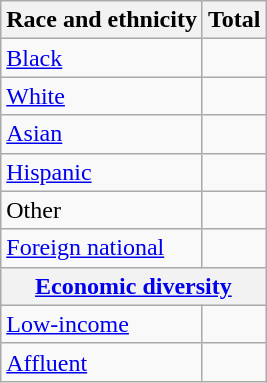<table class="wikitable floatright sortable collapsible"; text-align:right; font-size:80%;">
<tr>
<th>Race and ethnicity</th>
<th colspan="2" data-sort-type=number>Total</th>
</tr>
<tr>
<td><a href='#'>Black</a></td>
<td align=right></td>
</tr>
<tr>
<td><a href='#'>White</a></td>
<td align=right></td>
</tr>
<tr>
<td><a href='#'>Asian</a></td>
<td align=right></td>
</tr>
<tr>
<td><a href='#'>Hispanic</a></td>
<td align=right></td>
</tr>
<tr>
<td>Other</td>
<td align=right></td>
</tr>
<tr>
<td><a href='#'>Foreign national</a></td>
<td align=right></td>
</tr>
<tr>
<th colspan="4" data-sort-type=number><a href='#'>Economic diversity</a></th>
</tr>
<tr>
<td><a href='#'>Low-income</a></td>
<td align=right></td>
</tr>
<tr>
<td><a href='#'>Affluent</a></td>
<td align=right></td>
</tr>
</table>
